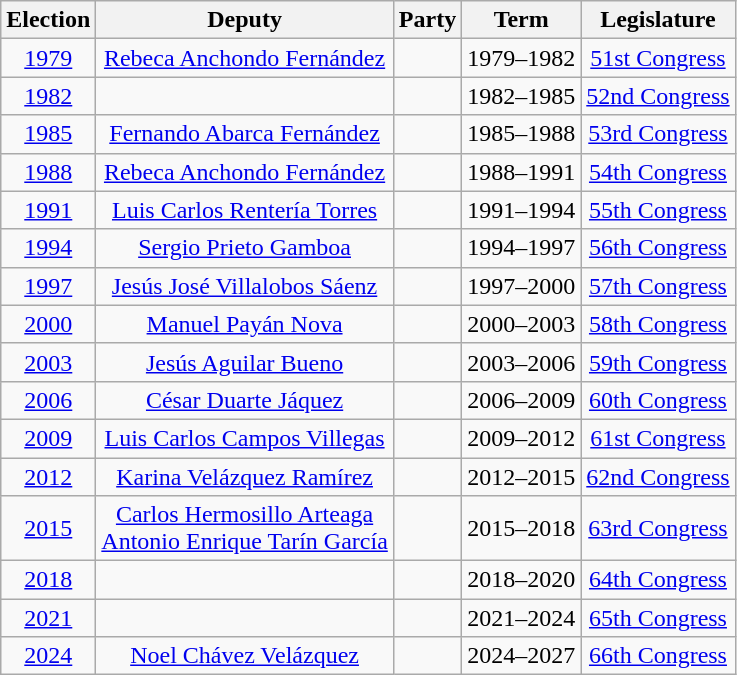<table class="wikitable sortable" style="text-align: center">
<tr>
<th>Election</th>
<th class="unsortable">Deputy</th>
<th class="unsortable">Party</th>
<th class="unsortable">Term</th>
<th class="unsortable">Legislature</th>
</tr>
<tr>
<td><a href='#'>1979</a></td>
<td><a href='#'>Rebeca Anchondo Fernández</a></td>
<td></td>
<td>1979–1982</td>
<td><a href='#'>51st Congress</a></td>
</tr>
<tr>
<td><a href='#'>1982</a></td>
<td></td>
<td></td>
<td>1982–1985</td>
<td><a href='#'>52nd Congress</a></td>
</tr>
<tr>
<td><a href='#'>1985</a></td>
<td><a href='#'>Fernando Abarca Fernández</a></td>
<td></td>
<td>1985–1988</td>
<td><a href='#'>53rd Congress</a></td>
</tr>
<tr>
<td><a href='#'>1988</a></td>
<td><a href='#'>Rebeca Anchondo Fernández</a></td>
<td></td>
<td>1988–1991</td>
<td><a href='#'>54th Congress</a></td>
</tr>
<tr>
<td><a href='#'>1991</a></td>
<td><a href='#'>Luis Carlos Rentería Torres</a></td>
<td></td>
<td>1991–1994</td>
<td><a href='#'>55th Congress</a></td>
</tr>
<tr>
<td><a href='#'>1994</a></td>
<td><a href='#'>Sergio Prieto Gamboa</a></td>
<td></td>
<td>1994–1997</td>
<td><a href='#'>56th Congress</a></td>
</tr>
<tr>
<td><a href='#'>1997</a></td>
<td><a href='#'>Jesús José Villalobos Sáenz</a></td>
<td></td>
<td>1997–2000</td>
<td><a href='#'>57th Congress</a></td>
</tr>
<tr>
<td><a href='#'>2000</a></td>
<td><a href='#'>Manuel Payán Nova</a></td>
<td></td>
<td>2000–2003</td>
<td><a href='#'>58th Congress</a></td>
</tr>
<tr>
<td><a href='#'>2003</a></td>
<td><a href='#'>Jesús Aguilar Bueno</a></td>
<td> </td>
<td>2003–2006</td>
<td><a href='#'>59th Congress</a></td>
</tr>
<tr>
<td><a href='#'>2006</a></td>
<td><a href='#'>César Duarte Jáquez</a></td>
<td></td>
<td>2006–2009</td>
<td><a href='#'>60th Congress</a></td>
</tr>
<tr>
<td><a href='#'>2009</a></td>
<td><a href='#'>Luis Carlos Campos Villegas</a></td>
<td></td>
<td>2009–2012</td>
<td><a href='#'>61st Congress</a></td>
</tr>
<tr>
<td><a href='#'>2012</a></td>
<td><a href='#'>Karina Velázquez Ramírez</a></td>
<td></td>
<td>2012–2015</td>
<td><a href='#'>62nd Congress</a></td>
</tr>
<tr>
<td><a href='#'>2015</a></td>
<td><a href='#'>Carlos Hermosillo Arteaga</a><br><a href='#'>Antonio Enrique Tarín García</a></td>
<td></td>
<td>2015–2018</td>
<td><a href='#'>63rd Congress</a></td>
</tr>
<tr>
<td><a href='#'>2018</a></td>
<td></td>
<td></td>
<td>2018–2020</td>
<td><a href='#'>64th Congress</a></td>
</tr>
<tr>
<td><a href='#'>2021</a></td>
<td></td>
<td></td>
<td>2021–2024</td>
<td><a href='#'>65th Congress</a></td>
</tr>
<tr>
<td><a href='#'>2024</a></td>
<td><a href='#'>Noel Chávez Velázquez</a></td>
<td></td>
<td>2024–2027</td>
<td><a href='#'>66th Congress</a></td>
</tr>
</table>
